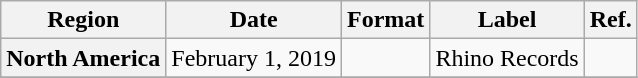<table class="wikitable plainrowheaders">
<tr>
<th scope="col">Region</th>
<th scope="col">Date</th>
<th scope="col">Format</th>
<th scope="col">Label</th>
<th scope="col">Ref.</th>
</tr>
<tr>
<th scope="row">North America</th>
<td>February 1, 2019</td>
<td></td>
<td>Rhino Records</td>
<td></td>
</tr>
<tr>
</tr>
</table>
